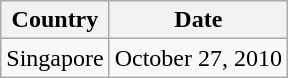<table class="wikitable">
<tr>
<th>Country</th>
<th>Date</th>
</tr>
<tr>
<td>Singapore</td>
<td>October 27, 2010</td>
</tr>
</table>
